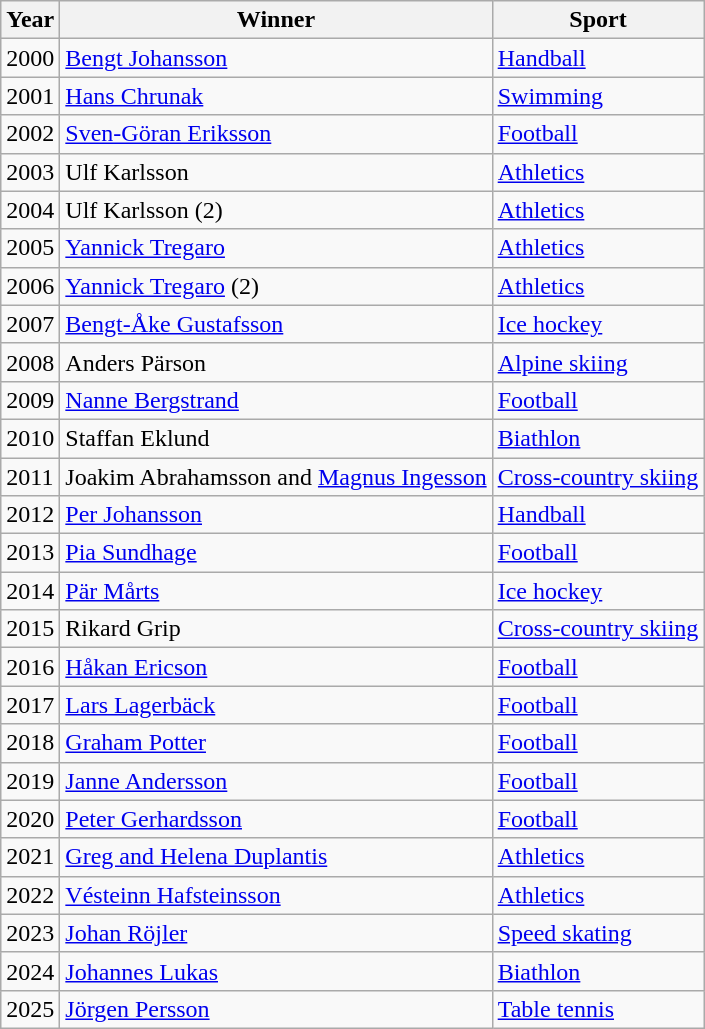<table class="wikitable">
<tr>
<th>Year</th>
<th>Winner</th>
<th>Sport</th>
</tr>
<tr>
<td>2000</td>
<td><a href='#'>Bengt Johansson</a></td>
<td><a href='#'>Handball</a></td>
</tr>
<tr>
<td>2001</td>
<td><a href='#'>Hans Chrunak</a></td>
<td><a href='#'>Swimming</a></td>
</tr>
<tr>
<td>2002</td>
<td><a href='#'>Sven-Göran Eriksson</a></td>
<td><a href='#'>Football</a></td>
</tr>
<tr>
<td>2003</td>
<td>Ulf Karlsson</td>
<td><a href='#'>Athletics</a></td>
</tr>
<tr>
<td>2004</td>
<td>Ulf Karlsson (2)</td>
<td><a href='#'>Athletics</a></td>
</tr>
<tr>
<td>2005</td>
<td><a href='#'>Yannick Tregaro</a></td>
<td><a href='#'>Athletics</a></td>
</tr>
<tr>
<td>2006</td>
<td><a href='#'>Yannick Tregaro</a> (2)</td>
<td><a href='#'>Athletics</a></td>
</tr>
<tr>
<td>2007</td>
<td><a href='#'>Bengt-Åke Gustafsson</a></td>
<td><a href='#'>Ice hockey</a></td>
</tr>
<tr>
<td>2008</td>
<td>Anders Pärson</td>
<td><a href='#'>Alpine skiing</a></td>
</tr>
<tr>
<td>2009</td>
<td><a href='#'>Nanne Bergstrand</a></td>
<td><a href='#'>Football</a></td>
</tr>
<tr>
<td>2010</td>
<td>Staffan Eklund</td>
<td><a href='#'>Biathlon</a></td>
</tr>
<tr>
<td>2011</td>
<td>Joakim Abrahamsson and <a href='#'>Magnus Ingesson</a></td>
<td><a href='#'>Cross-country skiing</a></td>
</tr>
<tr>
<td>2012</td>
<td><a href='#'>Per Johansson</a></td>
<td><a href='#'>Handball</a></td>
</tr>
<tr>
<td>2013</td>
<td><a href='#'>Pia Sundhage</a></td>
<td><a href='#'>Football</a></td>
</tr>
<tr>
<td>2014</td>
<td><a href='#'>Pär Mårts</a></td>
<td><a href='#'>Ice hockey</a></td>
</tr>
<tr>
<td>2015</td>
<td>Rikard Grip</td>
<td><a href='#'>Cross-country skiing</a></td>
</tr>
<tr>
<td>2016</td>
<td><a href='#'>Håkan Ericson</a></td>
<td><a href='#'>Football</a></td>
</tr>
<tr>
<td>2017</td>
<td><a href='#'>Lars Lagerbäck</a></td>
<td><a href='#'>Football</a></td>
</tr>
<tr>
<td>2018</td>
<td><a href='#'>Graham Potter</a></td>
<td><a href='#'>Football</a></td>
</tr>
<tr>
<td>2019</td>
<td><a href='#'>Janne Andersson</a></td>
<td><a href='#'>Football</a></td>
</tr>
<tr>
<td>2020</td>
<td><a href='#'>Peter Gerhardsson</a></td>
<td><a href='#'>Football</a></td>
</tr>
<tr>
<td>2021</td>
<td><a href='#'>Greg and Helena Duplantis</a></td>
<td><a href='#'>Athletics</a></td>
</tr>
<tr>
<td>2022</td>
<td><a href='#'>Vésteinn Hafsteinsson</a></td>
<td><a href='#'>Athletics</a></td>
</tr>
<tr>
<td>2023</td>
<td><a href='#'>Johan Röjler</a></td>
<td><a href='#'>Speed skating</a></td>
</tr>
<tr>
<td>2024</td>
<td><a href='#'>Johannes Lukas</a></td>
<td><a href='#'>Biathlon</a></td>
</tr>
<tr>
<td>2025</td>
<td><a href='#'>Jörgen Persson</a></td>
<td><a href='#'>Table tennis</a></td>
</tr>
</table>
